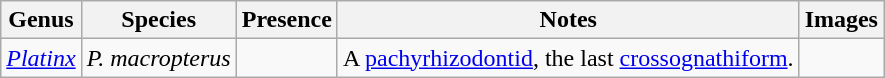<table class="wikitable" align="center">
<tr>
<th>Genus</th>
<th>Species</th>
<th>Presence</th>
<th>Notes</th>
<th>Images</th>
</tr>
<tr>
<td><em><a href='#'>Platinx</a></em></td>
<td><em>P. macropterus</em></td>
<td></td>
<td>A <a href='#'>pachyrhizodontid</a>, the last <a href='#'>crossognathiform</a>.</td>
<td></td>
</tr>
</table>
